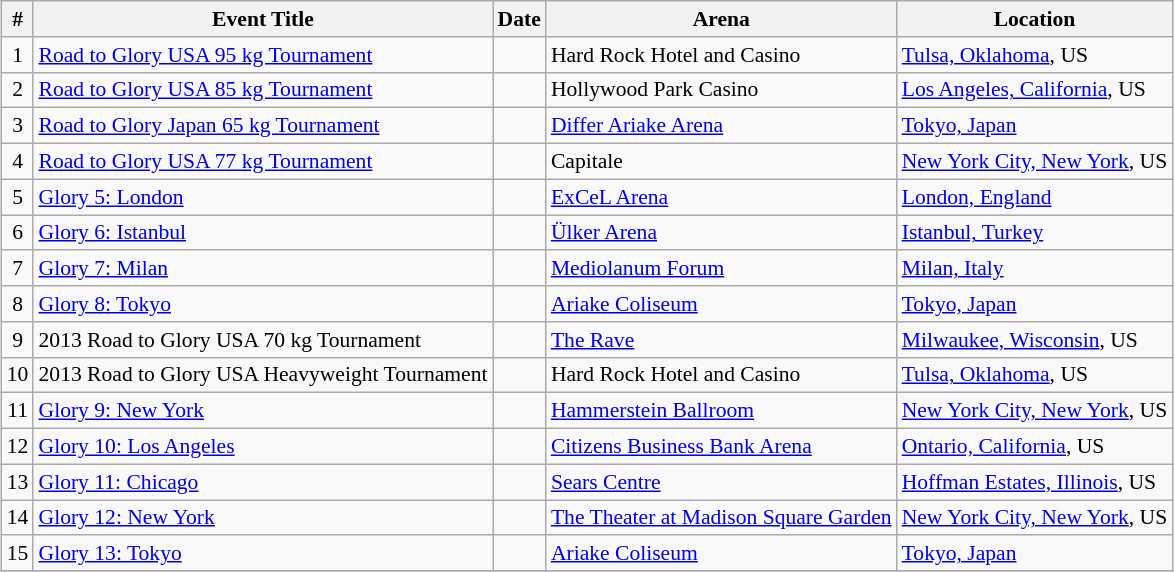<table class="sortable wikitable succession-box" style="margin:1.0em auto; font-size:90%;">
<tr>
<th scope="col">#</th>
<th scope="col">Event Title</th>
<th scope="col">Date</th>
<th scope="col">Arena</th>
<th scope="col">Location</th>
</tr>
<tr>
<td align=center>1</td>
<td><a href='#'>Road to Glory USA 95 kg Tournament</a></td>
<td></td>
<td>Hard Rock Hotel and Casino</td>
<td> <a href='#'>Tulsa, Oklahoma</a>, US</td>
</tr>
<tr>
<td align=center>2</td>
<td><a href='#'>Road to Glory USA 85 kg Tournament</a></td>
<td></td>
<td>Hollywood Park Casino</td>
<td> <a href='#'>Los Angeles, California</a>, US</td>
</tr>
<tr>
<td align=center>3</td>
<td><a href='#'>Road to Glory Japan 65 kg Tournament</a></td>
<td></td>
<td><a href='#'>Differ Ariake Arena</a></td>
<td> <a href='#'>Tokyo, Japan</a></td>
</tr>
<tr>
<td align=center>4</td>
<td><a href='#'>Road to Glory USA 77 kg Tournament</a></td>
<td></td>
<td>Capitale</td>
<td> <a href='#'>New York City, New York</a>, US</td>
</tr>
<tr>
<td align=center>5</td>
<td><a href='#'>Glory 5: London</a></td>
<td></td>
<td><a href='#'>ExCeL Arena</a></td>
<td> <a href='#'>London, England</a></td>
</tr>
<tr>
<td align=center>6</td>
<td><a href='#'>Glory 6: Istanbul</a></td>
<td></td>
<td><a href='#'>Ülker Arena</a></td>
<td> <a href='#'>Istanbul, Turkey</a></td>
</tr>
<tr>
<td align=center>7</td>
<td><a href='#'>Glory 7: Milan</a></td>
<td></td>
<td><a href='#'>Mediolanum Forum</a></td>
<td> <a href='#'>Milan, Italy</a></td>
</tr>
<tr>
<td align=center>8</td>
<td><a href='#'>Glory 8: Tokyo</a></td>
<td></td>
<td><a href='#'>Ariake Coliseum</a></td>
<td> <a href='#'>Tokyo, Japan</a></td>
</tr>
<tr>
<td align=center>9</td>
<td>2013 Road to Glory USA 70 kg Tournament</td>
<td></td>
<td><a href='#'>The Rave</a></td>
<td> <a href='#'>Milwaukee, Wisconsin</a>, US</td>
</tr>
<tr>
<td align=center>10</td>
<td>2013 Road to Glory USA Heavyweight Tournament</td>
<td></td>
<td>Hard Rock Hotel and Casino</td>
<td> <a href='#'>Tulsa, Oklahoma</a>, US</td>
</tr>
<tr>
<td align=center>11</td>
<td><a href='#'>Glory 9: New York</a></td>
<td></td>
<td><a href='#'>Hammerstein Ballroom</a></td>
<td> <a href='#'>New York City, New York</a>, US</td>
</tr>
<tr>
<td align=center>12</td>
<td><a href='#'>Glory 10: Los Angeles</a></td>
<td></td>
<td><a href='#'>Citizens Business Bank Arena</a></td>
<td> <a href='#'>Ontario, California</a>, US</td>
</tr>
<tr>
<td align=center>13</td>
<td><a href='#'>Glory 11: Chicago</a></td>
<td></td>
<td><a href='#'>Sears Centre</a></td>
<td> <a href='#'>Hoffman Estates, Illinois</a>, US</td>
</tr>
<tr>
<td align=center>14</td>
<td><a href='#'>Glory 12: New York</a></td>
<td></td>
<td><a href='#'>The Theater at Madison Square Garden</a></td>
<td> <a href='#'>New York City, New York</a>, US</td>
</tr>
<tr>
<td align=center>15</td>
<td><a href='#'>Glory 13: Tokyo</a></td>
<td></td>
<td><a href='#'>Ariake Coliseum</a></td>
<td> <a href='#'>Tokyo, Japan</a></td>
</tr>
<tr>
</tr>
</table>
